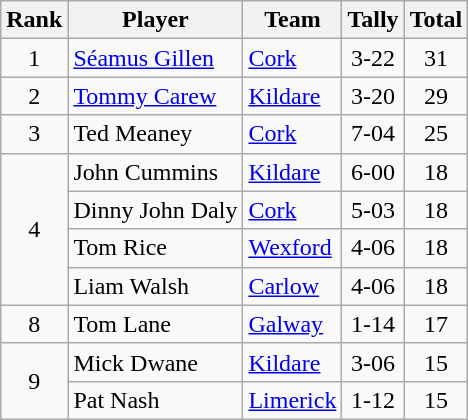<table class="wikitable">
<tr>
<th>Rank</th>
<th>Player</th>
<th>Team</th>
<th>Tally</th>
<th>Total</th>
</tr>
<tr>
<td rowspan="1" style="text-align:center;">1</td>
<td><a href='#'>Séamus Gillen</a></td>
<td><a href='#'>Cork</a></td>
<td align=center>3-22</td>
<td align=center>31</td>
</tr>
<tr>
<td rowspan="1" style="text-align:center;">2</td>
<td><a href='#'>Tommy Carew</a></td>
<td><a href='#'>Kildare</a></td>
<td align=center>3-20</td>
<td align=center>29</td>
</tr>
<tr>
<td rowspan="1" style="text-align:center;">3</td>
<td>Ted Meaney</td>
<td><a href='#'>Cork</a></td>
<td align=center>7-04</td>
<td align=center>25</td>
</tr>
<tr>
<td rowspan="4" style="text-align:center;">4</td>
<td>John Cummins</td>
<td><a href='#'>Kildare</a></td>
<td align=center>6-00</td>
<td align=center>18</td>
</tr>
<tr>
<td>Dinny John Daly</td>
<td><a href='#'>Cork</a></td>
<td align=center>5-03</td>
<td align=center>18</td>
</tr>
<tr>
<td>Tom Rice</td>
<td><a href='#'>Wexford</a></td>
<td align=center>4-06</td>
<td align=center>18</td>
</tr>
<tr>
<td>Liam Walsh</td>
<td><a href='#'>Carlow</a></td>
<td align=center>4-06</td>
<td align=center>18</td>
</tr>
<tr>
<td rowspan="1" style="text-align:center;">8</td>
<td>Tom Lane</td>
<td><a href='#'>Galway</a></td>
<td align=center>1-14</td>
<td align=center>17</td>
</tr>
<tr>
<td rowspan="2" style="text-align:center;">9</td>
<td>Mick Dwane</td>
<td><a href='#'>Kildare</a></td>
<td align=center>3-06</td>
<td align=center>15</td>
</tr>
<tr>
<td>Pat Nash</td>
<td><a href='#'>Limerick</a></td>
<td align=center>1-12</td>
<td align=center>15</td>
</tr>
</table>
